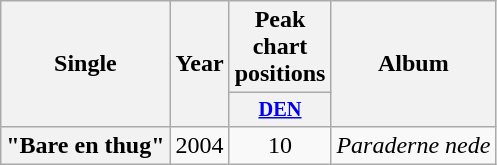<table class="wikitable plainrowheaders" style="text-align:center;">
<tr>
<th scope="col" rowspan="2">Single</th>
<th scope="col" rowspan="2">Year</th>
<th scope="col" colspan="1">Peak chart positions</th>
<th scope="col" rowspan="2">Album</th>
</tr>
<tr>
<th scope="col" style="width:3em;font-size:85%;"><a href='#'>DEN</a><br></th>
</tr>
<tr>
<th scope="row">"Bare en thug"</th>
<td>2004</td>
<td>10</td>
<td><em>Paraderne nede</em></td>
</tr>
</table>
